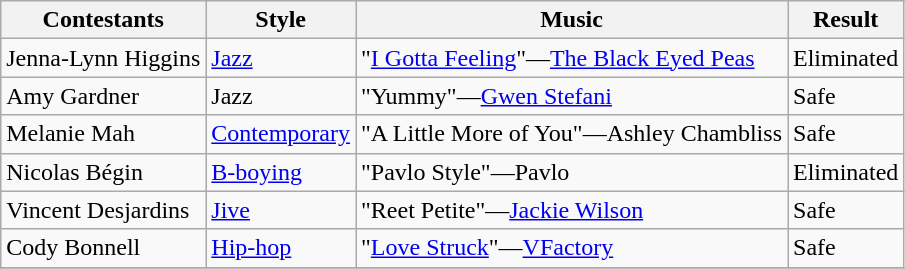<table class="wikitable">
<tr>
<th>Contestants</th>
<th>Style</th>
<th>Music</th>
<th>Result</th>
</tr>
<tr>
<td>Jenna-Lynn Higgins</td>
<td><a href='#'>Jazz</a></td>
<td>"<a href='#'>I Gotta Feeling</a>"—<a href='#'>The Black Eyed Peas</a></td>
<td>Eliminated</td>
</tr>
<tr>
<td>Amy Gardner</td>
<td>Jazz</td>
<td>"Yummy"—<a href='#'>Gwen Stefani</a></td>
<td>Safe</td>
</tr>
<tr>
<td>Melanie Mah</td>
<td><a href='#'>Contemporary</a></td>
<td>"A Little More of You"—Ashley Chambliss</td>
<td>Safe</td>
</tr>
<tr>
<td>Nicolas Bégin</td>
<td><a href='#'>B-boying</a></td>
<td>"Pavlo Style"—Pavlo</td>
<td>Eliminated</td>
</tr>
<tr>
<td>Vincent Desjardins</td>
<td><a href='#'>Jive</a></td>
<td>"Reet Petite"—<a href='#'>Jackie Wilson</a></td>
<td>Safe</td>
</tr>
<tr>
<td>Cody Bonnell</td>
<td><a href='#'>Hip-hop</a></td>
<td>"<a href='#'>Love Struck</a>"—<a href='#'>VFactory</a></td>
<td>Safe</td>
</tr>
<tr>
</tr>
</table>
